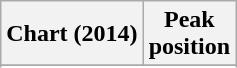<table class="wikitable">
<tr>
<th>Chart (2014)</th>
<th>Peak<br>position</th>
</tr>
<tr>
</tr>
<tr>
</tr>
<tr>
</tr>
</table>
